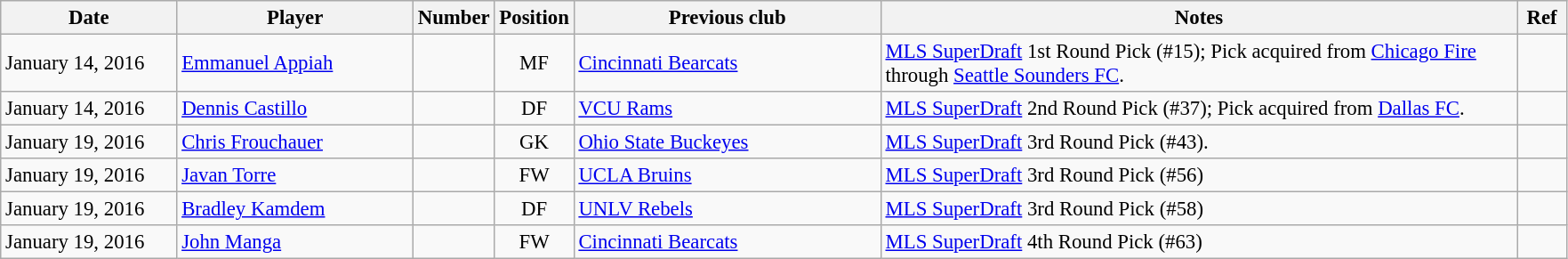<table class="wikitable" style="text-align:left; font-size:95%;">
<tr>
<th style="background:; width:125px;">Date</th>
<th style="background:; width:170px;">Player</th>
<th style="background:; width:50px;">Number</th>
<th style="background:; width:50px;">Position</th>
<th style="background:; width:223px;">Previous club</th>
<th style="background:; width:470px;">Notes</th>
<th style="background:; width:30px;">Ref</th>
</tr>
<tr>
<td>January 14, 2016</td>
<td> <a href='#'>Emmanuel Appiah</a></td>
<td align=center></td>
<td align=center>MF</td>
<td> <a href='#'>Cincinnati Bearcats</a></td>
<td><a href='#'>MLS SuperDraft</a> 1st Round Pick (#15); Pick acquired from <a href='#'>Chicago Fire</a> through <a href='#'>Seattle Sounders FC</a>.</td>
<td></td>
</tr>
<tr>
<td>January 14, 2016</td>
<td> <a href='#'>Dennis Castillo</a></td>
<td align=center></td>
<td align=center>DF</td>
<td> <a href='#'>VCU Rams</a></td>
<td><a href='#'>MLS SuperDraft</a> 2nd Round Pick (#37); Pick acquired from <a href='#'>Dallas FC</a>.</td>
<td></td>
</tr>
<tr>
<td>January 19, 2016</td>
<td> <a href='#'>Chris Frouchauer</a></td>
<td align=center></td>
<td align=center>GK</td>
<td> <a href='#'>Ohio State Buckeyes</a></td>
<td><a href='#'>MLS SuperDraft</a> 3rd Round Pick (#43).</td>
<td></td>
</tr>
<tr>
<td>January 19, 2016</td>
<td> <a href='#'>Javan Torre</a></td>
<td align=center></td>
<td align=center>FW</td>
<td> <a href='#'>UCLA Bruins</a></td>
<td><a href='#'>MLS SuperDraft</a> 3rd Round Pick (#56)</td>
<td></td>
</tr>
<tr>
<td>January 19, 2016</td>
<td> <a href='#'>Bradley Kamdem</a></td>
<td align=center></td>
<td align=center>DF</td>
<td> <a href='#'>UNLV Rebels</a></td>
<td><a href='#'>MLS SuperDraft</a> 3rd Round Pick (#58)</td>
<td></td>
</tr>
<tr>
<td>January 19, 2016</td>
<td> <a href='#'>John Manga</a></td>
<td align=center></td>
<td align=center>FW</td>
<td> <a href='#'>Cincinnati Bearcats</a></td>
<td><a href='#'>MLS SuperDraft</a> 4th Round Pick (#63)</td>
<td></td>
</tr>
</table>
